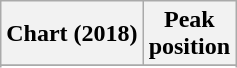<table class="wikitable sortable plainrowheaders" style="text-align:center">
<tr>
<th scope="col">Chart (2018)</th>
<th scope="col">Peak<br> position</th>
</tr>
<tr>
</tr>
<tr>
</tr>
<tr>
</tr>
</table>
